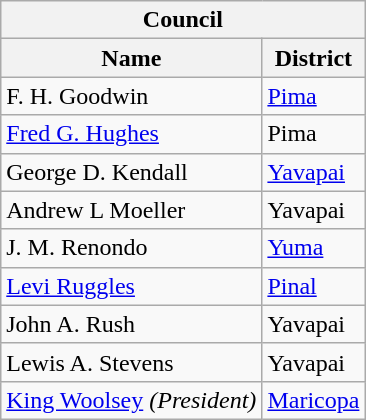<table class="wikitable">
<tr>
<th colspan="2">Council</th>
</tr>
<tr>
<th>Name</th>
<th>District</th>
</tr>
<tr>
<td>F. H. Goodwin</td>
<td><a href='#'>Pima</a></td>
</tr>
<tr>
<td><a href='#'>Fred G. Hughes</a></td>
<td>Pima</td>
</tr>
<tr>
<td>George D. Kendall</td>
<td><a href='#'>Yavapai</a></td>
</tr>
<tr>
<td>Andrew L Moeller</td>
<td>Yavapai</td>
</tr>
<tr>
<td>J. M. Renondo</td>
<td><a href='#'>Yuma</a></td>
</tr>
<tr>
<td><a href='#'>Levi Ruggles</a></td>
<td><a href='#'>Pinal</a></td>
</tr>
<tr>
<td>John A. Rush</td>
<td>Yavapai</td>
</tr>
<tr>
<td>Lewis A. Stevens</td>
<td>Yavapai</td>
</tr>
<tr>
<td><a href='#'>King Woolsey</a> <em>(President)</em></td>
<td><a href='#'>Maricopa</a></td>
</tr>
</table>
